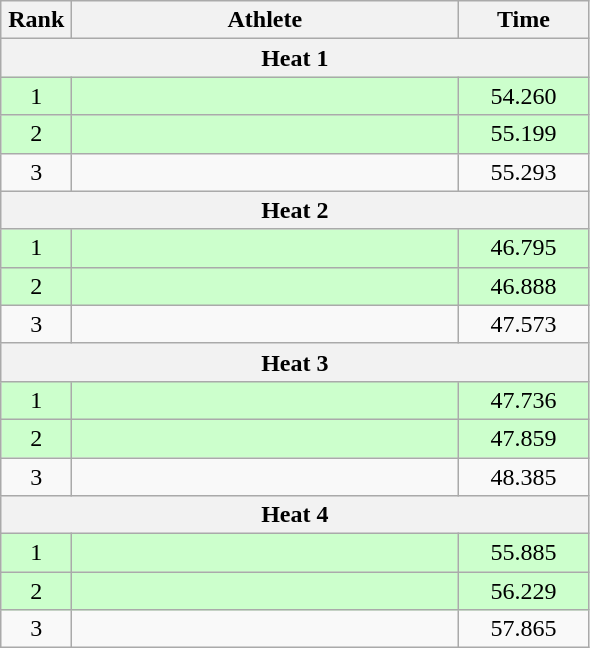<table class=wikitable style="text-align:center">
<tr>
<th width=40>Rank</th>
<th width=250>Athlete</th>
<th width=80>Time</th>
</tr>
<tr>
<th colspan=3>Heat 1</th>
</tr>
<tr bgcolor="ccffcc">
<td>1</td>
<td align=left></td>
<td>54.260</td>
</tr>
<tr bgcolor="ccffcc">
<td>2</td>
<td align=left></td>
<td>55.199</td>
</tr>
<tr>
<td>3</td>
<td align=left></td>
<td>55.293</td>
</tr>
<tr>
<th colspan=3>Heat 2</th>
</tr>
<tr bgcolor="ccffcc">
<td>1</td>
<td align=left></td>
<td>46.795</td>
</tr>
<tr bgcolor="ccffcc">
<td>2</td>
<td align=left></td>
<td>46.888</td>
</tr>
<tr>
<td>3</td>
<td align=left></td>
<td>47.573</td>
</tr>
<tr>
<th colspan=3>Heat 3</th>
</tr>
<tr bgcolor="ccffcc">
<td>1</td>
<td align=left></td>
<td>47.736</td>
</tr>
<tr bgcolor="ccffcc">
<td>2</td>
<td align=left></td>
<td>47.859</td>
</tr>
<tr>
<td>3</td>
<td align=left></td>
<td>48.385</td>
</tr>
<tr>
<th colspan=3>Heat 4</th>
</tr>
<tr bgcolor="ccffcc">
<td>1</td>
<td align=left></td>
<td>55.885</td>
</tr>
<tr bgcolor="ccffcc">
<td>2</td>
<td align=left></td>
<td>56.229</td>
</tr>
<tr>
<td>3</td>
<td align=left></td>
<td>57.865</td>
</tr>
</table>
